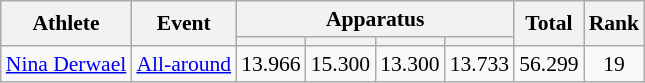<table class="wikitable" style="font-size:90%">
<tr>
<th rowspan=2>Athlete</th>
<th rowspan=2>Event</th>
<th colspan=4>Apparatus</th>
<th rowspan=2>Total</th>
<th rowspan=2>Rank</th>
</tr>
<tr style="font-size:95%">
<th></th>
<th></th>
<th></th>
<th></th>
</tr>
<tr align=center>
<td align=left><a href='#'>Nina Derwael</a></td>
<td align=left><a href='#'>All-around</a></td>
<td>13.966</td>
<td>15.300</td>
<td>13.300</td>
<td>13.733</td>
<td>56.299</td>
<td>19</td>
</tr>
</table>
